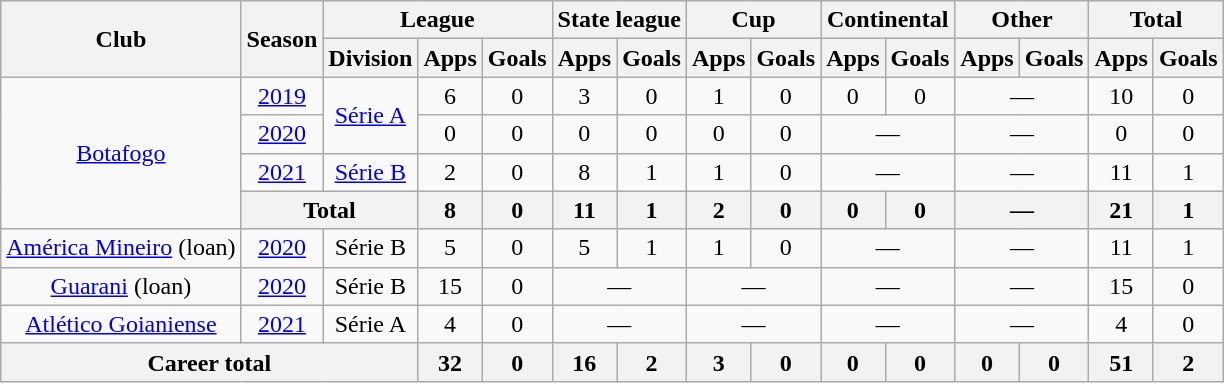<table class="wikitable" style="text-align: center">
<tr>
<th rowspan="2">Club</th>
<th rowspan="2">Season</th>
<th colspan="3">League</th>
<th colspan="2">State league</th>
<th colspan="2">Cup</th>
<th colspan="2">Continental</th>
<th colspan="2">Other</th>
<th colspan="2">Total</th>
</tr>
<tr>
<th>Division</th>
<th>Apps</th>
<th>Goals</th>
<th>Apps</th>
<th>Goals</th>
<th>Apps</th>
<th>Goals</th>
<th>Apps</th>
<th>Goals</th>
<th>Apps</th>
<th>Goals</th>
<th>Apps</th>
<th>Goals</th>
</tr>
<tr>
<td rowspan="4"><a href='#'>Botafogo</a></td>
<td><a href='#'>2019</a></td>
<td rowspan="2"><a href='#'>Série A</a></td>
<td>6</td>
<td>0</td>
<td>3</td>
<td>0</td>
<td>1</td>
<td>0</td>
<td>0</td>
<td>0</td>
<td colspan="2">—</td>
<td>10</td>
<td>0</td>
</tr>
<tr>
<td><a href='#'>2020</a></td>
<td>0</td>
<td>0</td>
<td>0</td>
<td>0</td>
<td>0</td>
<td>0</td>
<td colspan="2">—</td>
<td colspan="2">—</td>
<td>0</td>
<td>0</td>
</tr>
<tr>
<td><a href='#'>2021</a></td>
<td><a href='#'>Série B</a></td>
<td>2</td>
<td>0</td>
<td>8</td>
<td>1</td>
<td>1</td>
<td>0</td>
<td colspan="2">—</td>
<td colspan="2">—</td>
<td>11</td>
<td>1</td>
</tr>
<tr>
<th colspan="2"><strong>Total</strong></th>
<th>8</th>
<th>0</th>
<th>11</th>
<th>1</th>
<th>2</th>
<th>0</th>
<th>0</th>
<th>0</th>
<th colspan="2">—</th>
<th>21</th>
<th>1</th>
</tr>
<tr>
<td><a href='#'>América Mineiro</a> (loan)</td>
<td><a href='#'>2020</a></td>
<td>Série B</td>
<td>5</td>
<td>0</td>
<td>5</td>
<td>1</td>
<td>1</td>
<td>0</td>
<td colspan="2">—</td>
<td colspan="2">—</td>
<td>11</td>
<td>1</td>
</tr>
<tr>
<td><a href='#'>Guarani</a> (loan)</td>
<td><a href='#'>2020</a></td>
<td>Série B</td>
<td>15</td>
<td>0</td>
<td colspan="2">—</td>
<td colspan="2">—</td>
<td colspan="2">—</td>
<td colspan="2">—</td>
<td>15</td>
<td>0</td>
</tr>
<tr>
<td><a href='#'>Atlético Goianiense</a></td>
<td><a href='#'>2021</a></td>
<td>Série A</td>
<td>4</td>
<td>0</td>
<td colspan="2">—</td>
<td colspan="2">—</td>
<td colspan="2">—</td>
<td colspan="2">—</td>
<td>4</td>
<td>0</td>
</tr>
<tr>
<th colspan="3"><strong>Career total</strong></th>
<th>32</th>
<th>0</th>
<th>16</th>
<th>2</th>
<th>3</th>
<th>0</th>
<th>0</th>
<th>0</th>
<th>0</th>
<th>0</th>
<th>51</th>
<th>2</th>
</tr>
</table>
